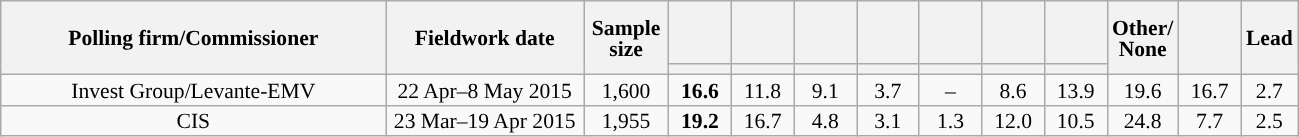<table class="wikitable collapsible collapsed" style="text-align:center; font-size:90%; line-height:14px;">
<tr style="height:42px;">
<th style="width:250px;" rowspan="2">Polling firm/Commissioner</th>
<th style="width:125px;" rowspan="2">Fieldwork date</th>
<th style="width:50px;" rowspan="2">Sample size</th>
<th style="width:35px;"></th>
<th style="width:35px;"></th>
<th style="width:35px;"></th>
<th style="width:35px;"></th>
<th style="width:35px;"></th>
<th style="width:35px;"></th>
<th style="width:35px;"></th>
<th style="width:35px;" rowspan="2">Other/<br>None</th>
<th style="width:35px;" rowspan="2"></th>
<th style="width:30px;" rowspan="2">Lead</th>
</tr>
<tr>
<th style="color:inherit;background:"></th>
<th style="color:inherit;background:"></th>
<th style="color:inherit;background:"></th>
<th style="color:inherit;background:"></th>
<th style="color:inherit;background:"></th>
<th style="color:inherit;background:"></th>
<th style="color:inherit;background:"></th>
</tr>
<tr>
<td>Invest Group/Levante-EMV</td>
<td>22 Apr–8 May 2015</td>
<td>1,600</td>
<td><strong>16.6</strong></td>
<td>11.8</td>
<td>9.1</td>
<td>3.7</td>
<td>–</td>
<td>8.6</td>
<td>13.9</td>
<td>19.6</td>
<td>16.7</td>
<td style="background:">2.7</td>
</tr>
<tr>
<td>CIS</td>
<td>23 Mar–19 Apr 2015</td>
<td>1,955</td>
<td><strong>19.2</strong></td>
<td>16.7</td>
<td>4.8</td>
<td>3.1</td>
<td>1.3</td>
<td>12.0</td>
<td>10.5</td>
<td>24.8</td>
<td>7.7</td>
<td style="background:">2.5</td>
</tr>
</table>
